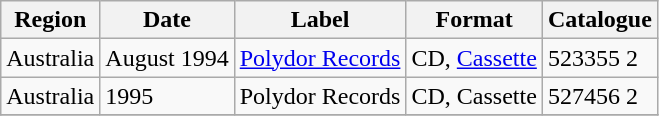<table class="wikitable">
<tr>
<th>Region</th>
<th>Date</th>
<th>Label</th>
<th>Format</th>
<th>Catalogue</th>
</tr>
<tr>
<td>Australia</td>
<td>August 1994</td>
<td><a href='#'>Polydor Records</a></td>
<td>CD, <a href='#'>Cassette</a></td>
<td>523355 2</td>
</tr>
<tr>
<td>Australia</td>
<td>1995</td>
<td>Polydor Records</td>
<td>CD, Cassette</td>
<td>527456 2</td>
</tr>
<tr>
</tr>
</table>
